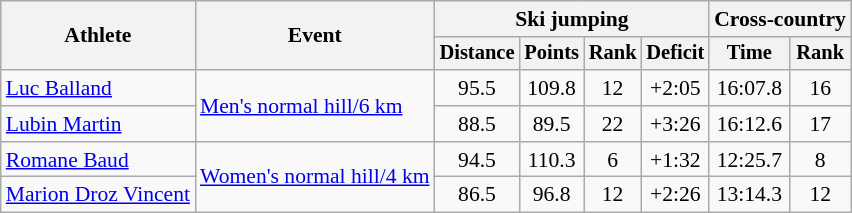<table class="wikitable" style="font-size:90%">
<tr>
<th rowspan="2">Athlete</th>
<th rowspan="2">Event</th>
<th colspan="4">Ski jumping</th>
<th colspan="2">Cross-country</th>
</tr>
<tr style="font-size:95%">
<th>Distance</th>
<th>Points</th>
<th>Rank</th>
<th>Deficit</th>
<th>Time</th>
<th>Rank</th>
</tr>
<tr align=center>
<td align=left><a href='#'>Luc Balland</a></td>
<td align=left rowspan=2><a href='#'>Men's normal hill/6 km</a></td>
<td>95.5</td>
<td>109.8</td>
<td>12</td>
<td>+2:05</td>
<td>16:07.8</td>
<td>16</td>
</tr>
<tr align=center>
<td align=left><a href='#'>Lubin Martin</a></td>
<td>88.5</td>
<td>89.5</td>
<td>22</td>
<td>+3:26</td>
<td>16:12.6</td>
<td>17</td>
</tr>
<tr align=center>
<td align=left><a href='#'>Romane Baud</a></td>
<td align=left rowspan=2><a href='#'>Women's normal hill/4 km</a></td>
<td>94.5</td>
<td>110.3</td>
<td>6</td>
<td>+1:32</td>
<td>12:25.7</td>
<td>8</td>
</tr>
<tr align=center>
<td align=left><a href='#'>Marion Droz Vincent</a></td>
<td>86.5</td>
<td>96.8</td>
<td>12</td>
<td>+2:26</td>
<td>13:14.3</td>
<td>12</td>
</tr>
</table>
